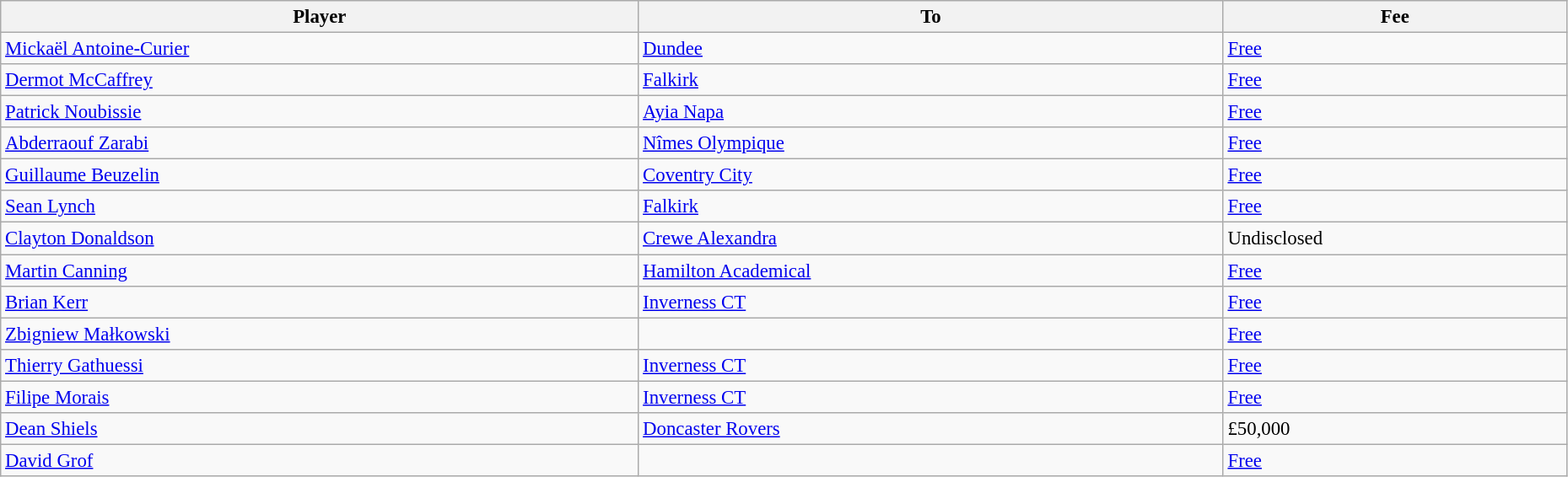<table class="wikitable" style="text-align:center; font-size:95%;width:98%; text-align:left">
<tr>
<th><strong>Player</strong></th>
<th><strong>To</strong></th>
<th><strong>Fee</strong></th>
</tr>
<tr>
<td> <a href='#'>Mickaël Antoine-Curier</a></td>
<td><a href='#'>Dundee</a></td>
<td><a href='#'>Free</a></td>
</tr>
<tr>
<td> <a href='#'>Dermot McCaffrey</a></td>
<td><a href='#'>Falkirk</a></td>
<td><a href='#'>Free</a></td>
</tr>
<tr>
<td> <a href='#'>Patrick Noubissie</a></td>
<td><a href='#'>Ayia Napa</a></td>
<td><a href='#'>Free</a></td>
</tr>
<tr>
<td> <a href='#'>Abderraouf Zarabi</a></td>
<td><a href='#'>Nîmes Olympique</a></td>
<td><a href='#'>Free</a></td>
</tr>
<tr>
<td> <a href='#'>Guillaume Beuzelin</a></td>
<td><a href='#'>Coventry City</a></td>
<td><a href='#'>Free</a></td>
</tr>
<tr>
<td> <a href='#'>Sean Lynch</a></td>
<td><a href='#'>Falkirk</a></td>
<td><a href='#'>Free</a></td>
</tr>
<tr>
<td> <a href='#'>Clayton Donaldson</a></td>
<td><a href='#'>Crewe Alexandra</a></td>
<td>Undisclosed</td>
</tr>
<tr>
<td> <a href='#'>Martin Canning</a></td>
<td><a href='#'>Hamilton Academical</a></td>
<td><a href='#'>Free</a></td>
</tr>
<tr>
<td> <a href='#'>Brian Kerr</a></td>
<td><a href='#'>Inverness CT</a></td>
<td><a href='#'>Free</a></td>
</tr>
<tr>
<td> <a href='#'>Zbigniew Małkowski</a></td>
<td></td>
<td><a href='#'>Free</a></td>
</tr>
<tr>
<td> <a href='#'>Thierry Gathuessi</a></td>
<td><a href='#'>Inverness CT</a></td>
<td><a href='#'>Free</a></td>
</tr>
<tr>
<td> <a href='#'>Filipe Morais</a></td>
<td><a href='#'>Inverness CT</a></td>
<td><a href='#'>Free</a></td>
</tr>
<tr>
<td> <a href='#'>Dean Shiels</a></td>
<td><a href='#'>Doncaster Rovers</a></td>
<td>£50,000</td>
</tr>
<tr>
<td> <a href='#'>David Grof</a></td>
<td></td>
<td><a href='#'>Free</a></td>
</tr>
</table>
